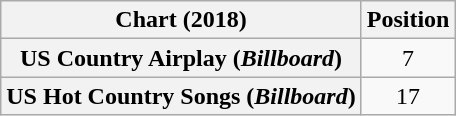<table class="wikitable sortable plainrowheaders" style="text-align:center">
<tr>
<th scope="col">Chart (2018)</th>
<th scope="col">Position</th>
</tr>
<tr>
<th scope="row">US Country Airplay (<em>Billboard</em>)</th>
<td>7</td>
</tr>
<tr>
<th scope="row">US Hot Country Songs (<em>Billboard</em>)</th>
<td>17</td>
</tr>
</table>
